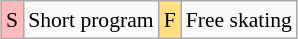<table class="wikitable" style="margin:0.5em auto; font-size:90%; line-height:1.25em;">
<tr>
<td bgcolor="#FFBBBB" align=center>S</td>
<td>Short program</td>
<td bgcolor="#FFDF80" align=center>F</td>
<td>Free skating</td>
</tr>
</table>
